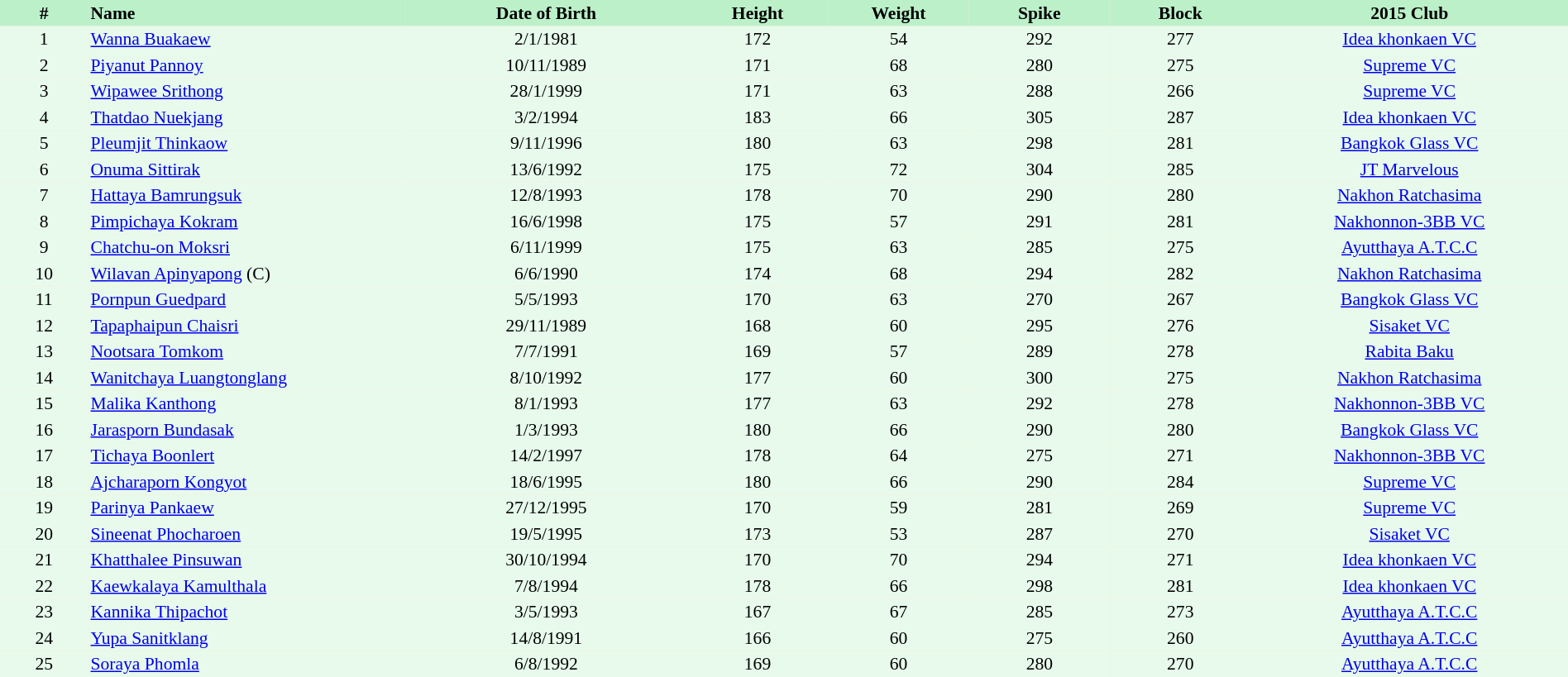<table border=0 cellpadding=2 cellspacing=0  |- bgcolor=#FFECCE style="text-align:center; font-size:90%;" width=100%>
<tr bgcolor=#BBF0C9>
<th width=5%>#</th>
<th width=18% align=left>Name</th>
<th width=16%>Date of Birth</th>
<th width=8%>Height</th>
<th width=8%>Weight</th>
<th width=8%>Spike</th>
<th width=8%>Block</th>
<th width=18%>2015 Club</th>
</tr>
<tr bgcolor=#E7FAEC>
<td>1</td>
<td align=left><a href='#'>Wanna Buakaew</a></td>
<td>2/1/1981</td>
<td>172</td>
<td>54</td>
<td>292</td>
<td>277</td>
<td><a href='#'>Idea khonkaen VC</a></td>
</tr>
<tr bgcolor=#E7FAEC>
<td>2</td>
<td align=left><a href='#'>Piyanut Pannoy</a></td>
<td>10/11/1989</td>
<td>171</td>
<td>68</td>
<td>280</td>
<td>275</td>
<td><a href='#'>Supreme VC</a></td>
</tr>
<tr bgcolor=#E7FAEC>
<td>3</td>
<td align=left><a href='#'>Wipawee Srithong</a></td>
<td>28/1/1999</td>
<td>171</td>
<td>63</td>
<td>288</td>
<td>266</td>
<td><a href='#'>Supreme VC</a></td>
</tr>
<tr bgcolor=#E7FAEC>
<td>4</td>
<td align=left><a href='#'>Thatdao Nuekjang</a></td>
<td>3/2/1994</td>
<td>183</td>
<td>66</td>
<td>305</td>
<td>287</td>
<td><a href='#'>Idea khonkaen VC</a></td>
</tr>
<tr bgcolor=#E7FAEC>
<td>5</td>
<td align=left><a href='#'>Pleumjit Thinkaow</a></td>
<td>9/11/1996</td>
<td>180</td>
<td>63</td>
<td>298</td>
<td>281</td>
<td><a href='#'>Bangkok Glass VC</a></td>
</tr>
<tr bgcolor=#E7FAEC>
<td>6</td>
<td align=left><a href='#'>Onuma Sittirak</a></td>
<td>13/6/1992</td>
<td>175</td>
<td>72</td>
<td>304</td>
<td>285</td>
<td><a href='#'>JT Marvelous</a></td>
</tr>
<tr bgcolor=#E7FAEC>
<td>7</td>
<td align=left><a href='#'>Hattaya Bamrungsuk</a></td>
<td>12/8/1993</td>
<td>178</td>
<td>70</td>
<td>290</td>
<td>280</td>
<td><a href='#'>Nakhon Ratchasima</a></td>
</tr>
<tr bgcolor=#E7FAEC>
<td>8</td>
<td align=left><a href='#'>Pimpichaya Kokram</a></td>
<td>16/6/1998</td>
<td>175</td>
<td>57</td>
<td>291</td>
<td>281</td>
<td><a href='#'>Nakhonnon-3BB VC</a></td>
</tr>
<tr bgcolor=#E7FAEC>
<td>9</td>
<td align=left><a href='#'>Chatchu-on Moksri</a></td>
<td>6/11/1999</td>
<td>175</td>
<td>63</td>
<td>285</td>
<td>275</td>
<td><a href='#'>Ayutthaya A.T.C.C</a></td>
</tr>
<tr bgcolor=#E7FAEC>
<td>10</td>
<td align=left><a href='#'>Wilavan Apinyapong</a> (C)</td>
<td>6/6/1990</td>
<td>174</td>
<td>68</td>
<td>294</td>
<td>282</td>
<td><a href='#'>Nakhon Ratchasima</a></td>
</tr>
<tr bgcolor=#E7FAEC>
<td>11</td>
<td align=left><a href='#'>Pornpun Guedpard</a></td>
<td>5/5/1993</td>
<td>170</td>
<td>63</td>
<td>270</td>
<td>267</td>
<td><a href='#'>Bangkok Glass VC</a></td>
</tr>
<tr bgcolor=#E7FAEC>
<td>12</td>
<td align=left><a href='#'>Tapaphaipun Chaisri</a></td>
<td>29/11/1989</td>
<td>168</td>
<td>60</td>
<td>295</td>
<td>276</td>
<td><a href='#'>Sisaket VC</a></td>
</tr>
<tr bgcolor=#E7FAEC>
<td>13</td>
<td align=left><a href='#'>Nootsara Tomkom</a></td>
<td>7/7/1991</td>
<td>169</td>
<td>57</td>
<td>289</td>
<td>278</td>
<td><a href='#'>Rabita Baku</a></td>
</tr>
<tr bgcolor=#E7FAEC>
<td>14</td>
<td align=left><a href='#'>Wanitchaya Luangtonglang</a></td>
<td>8/10/1992</td>
<td>177</td>
<td>60</td>
<td>300</td>
<td>275</td>
<td><a href='#'>Nakhon Ratchasima</a></td>
</tr>
<tr bgcolor=#E7FAEC>
<td>15</td>
<td align=left><a href='#'>Malika Kanthong</a></td>
<td>8/1/1993</td>
<td>177</td>
<td>63</td>
<td>292</td>
<td>278</td>
<td><a href='#'>Nakhonnon-3BB VC</a></td>
</tr>
<tr bgcolor=#E7FAEC>
<td>16</td>
<td align=left><a href='#'>Jarasporn Bundasak</a></td>
<td>1/3/1993</td>
<td>180</td>
<td>66</td>
<td>290</td>
<td>280</td>
<td><a href='#'>Bangkok Glass VC</a></td>
</tr>
<tr bgcolor=#E7FAEC>
<td>17</td>
<td align=left><a href='#'>Tichaya Boonlert</a></td>
<td>14/2/1997</td>
<td>178</td>
<td>64</td>
<td>275</td>
<td>271</td>
<td><a href='#'>Nakhonnon-3BB VC</a></td>
</tr>
<tr bgcolor=#E7FAEC>
<td>18</td>
<td align=left><a href='#'>Ajcharaporn Kongyot</a></td>
<td>18/6/1995</td>
<td>180</td>
<td>66</td>
<td>290</td>
<td>284</td>
<td><a href='#'>Supreme VC</a></td>
</tr>
<tr bgcolor=#E7FAEC>
<td>19</td>
<td align=left><a href='#'>Parinya Pankaew</a></td>
<td>27/12/1995</td>
<td>170</td>
<td>59</td>
<td>281</td>
<td>269</td>
<td><a href='#'>Supreme VC</a></td>
</tr>
<tr bgcolor=#E7FAEC>
<td>20</td>
<td align=left><a href='#'>Sineenat Phocharoen</a></td>
<td>19/5/1995</td>
<td>173</td>
<td>53</td>
<td>287</td>
<td>270</td>
<td><a href='#'>Sisaket VC</a></td>
</tr>
<tr bgcolor=#E7FAEC>
<td>21</td>
<td align=left><a href='#'>Khatthalee Pinsuwan</a></td>
<td>30/10/1994</td>
<td>170</td>
<td>70</td>
<td>294</td>
<td>271</td>
<td><a href='#'>Idea khonkaen VC</a></td>
</tr>
<tr bgcolor=#E7FAEC>
<td>22</td>
<td align=left><a href='#'>Kaewkalaya Kamulthala</a></td>
<td>7/8/1994</td>
<td>178</td>
<td>66</td>
<td>298</td>
<td>281</td>
<td><a href='#'>Idea khonkaen VC</a></td>
</tr>
<tr bgcolor=#E7FAEC>
<td>23</td>
<td align=left><a href='#'>Kannika Thipachot</a></td>
<td>3/5/1993</td>
<td>167</td>
<td>67</td>
<td>285</td>
<td>273</td>
<td><a href='#'>Ayutthaya A.T.C.C</a></td>
</tr>
<tr bgcolor=#E7FAEC>
<td>24</td>
<td align=left><a href='#'>Yupa Sanitklang</a></td>
<td>14/8/1991</td>
<td>166</td>
<td>60</td>
<td>275</td>
<td>260</td>
<td><a href='#'>Ayutthaya A.T.C.C</a></td>
</tr>
<tr bgcolor=#E7FAEC>
<td>25</td>
<td align=left><a href='#'>Soraya Phomla</a></td>
<td>6/8/1992</td>
<td>169</td>
<td>60</td>
<td>280</td>
<td>270</td>
<td><a href='#'>Ayutthaya A.T.C.C</a></td>
</tr>
<tr>
</tr>
</table>
